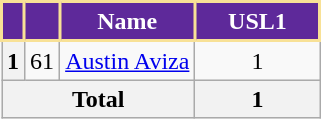<table class="wikitable" style="text-align:center;">
<tr>
<th style="background:#5E299A; color:white; border:2px solid #F8E196;"></th>
<th style="background:#5E299A; color:white; border:2px solid #F8E196;"></th>
<th style="background:#5E299A; color:white; border:2px solid #F8E196;">Name</th>
<th style="background:#5E299A; color:white; border:2px solid #F8E196; width:75px;">USL1</th>
</tr>
<tr>
<th>1</th>
<td>61</td>
<td align="left"> <a href='#'>Austin Aviza</a></td>
<td>1</td>
</tr>
<tr>
<th colspan="3">Total</th>
<th>1</th>
</tr>
</table>
